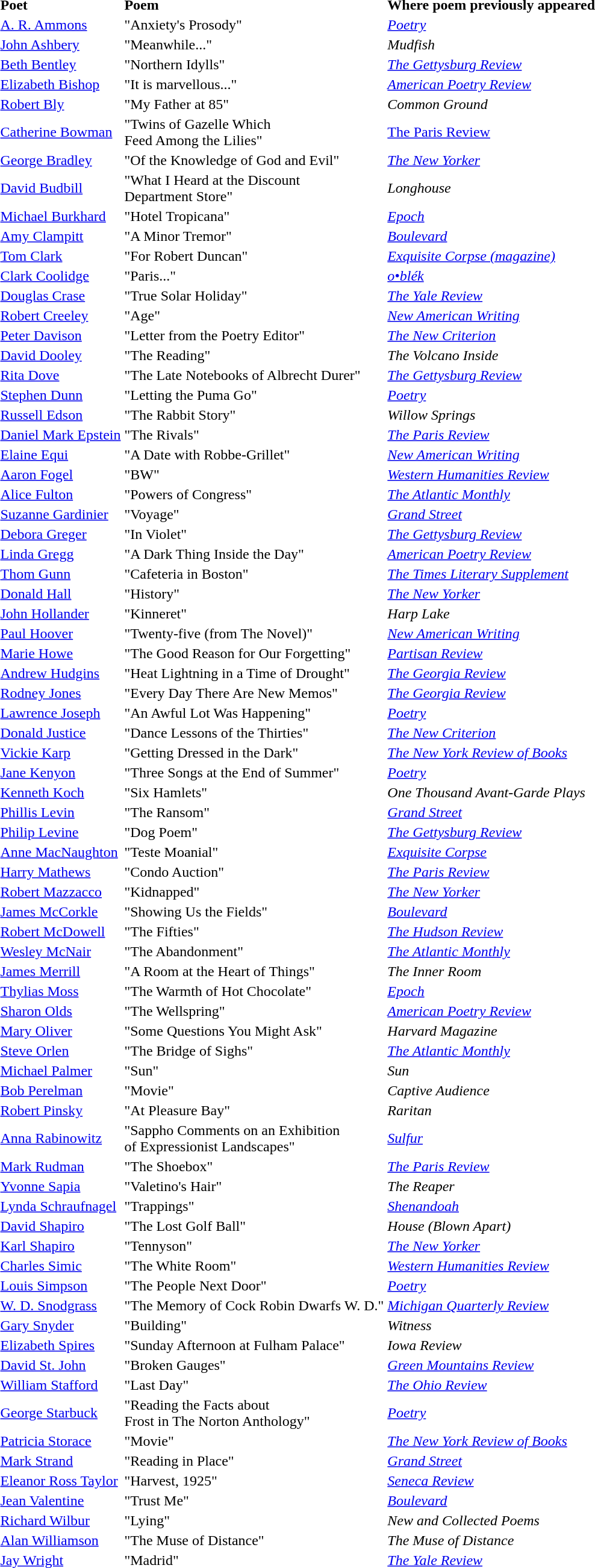<table>
<tr>
<td><strong>Poet</strong></td>
<td><strong>Poem</strong></td>
<td><strong>Where poem previously appeared</strong></td>
</tr>
<tr>
<td><a href='#'>A. R. Ammons</a></td>
<td>"Anxiety's Prosody"</td>
<td><em><a href='#'>Poetry</a></em></td>
</tr>
<tr>
<td><a href='#'>John Ashbery</a></td>
<td>"Meanwhile..."</td>
<td><em>Mudfish</em></td>
</tr>
<tr>
<td><a href='#'>Beth Bentley</a></td>
<td>"Northern Idylls"</td>
<td><em><a href='#'>The Gettysburg Review</a></em></td>
</tr>
<tr>
<td><a href='#'>Elizabeth Bishop</a></td>
<td>"It is marvellous..."</td>
<td><em><a href='#'>American Poetry Review</a></em></td>
</tr>
<tr>
<td><a href='#'>Robert Bly</a></td>
<td>"My Father at 85"</td>
<td><em>Common Ground</em></td>
</tr>
<tr>
<td><a href='#'>Catherine Bowman</a></td>
<td>"Twins of Gazelle Which<br> Feed Among the Lilies"</td>
<td><a href='#'>The Paris Review</a></td>
</tr>
<tr>
<td><a href='#'>George Bradley</a></td>
<td>"Of the Knowledge of God and Evil"</td>
<td><em><a href='#'>The New Yorker</a></em></td>
</tr>
<tr>
<td><a href='#'>David Budbill</a></td>
<td>"What I Heard at the Discount<br> Department Store"</td>
<td><em>Longhouse</em></td>
</tr>
<tr>
<td><a href='#'>Michael Burkhard</a></td>
<td>"Hotel Tropicana"</td>
<td><em><a href='#'>Epoch</a></em></td>
</tr>
<tr>
<td><a href='#'>Amy Clampitt</a></td>
<td>"A Minor Tremor"</td>
<td><em><a href='#'>Boulevard</a></em></td>
</tr>
<tr>
<td><a href='#'>Tom Clark</a></td>
<td>"For Robert Duncan"</td>
<td><em><a href='#'>Exquisite Corpse (magazine)</a></em></td>
</tr>
<tr>
<td><a href='#'>Clark Coolidge</a></td>
<td>"Paris..."</td>
<td><em><a href='#'>o•blék</a></em></td>
</tr>
<tr>
<td><a href='#'>Douglas Crase</a></td>
<td>"True Solar Holiday"</td>
<td><em><a href='#'>The Yale Review</a></em></td>
</tr>
<tr>
<td><a href='#'>Robert Creeley</a></td>
<td>"Age"</td>
<td><em><a href='#'>New American Writing</a></em></td>
</tr>
<tr>
<td><a href='#'>Peter Davison</a></td>
<td>"Letter from the Poetry Editor"</td>
<td><em><a href='#'>The New Criterion</a></em></td>
</tr>
<tr>
<td><a href='#'>David Dooley</a></td>
<td>"The Reading"</td>
<td><em>The Volcano Inside</em></td>
</tr>
<tr>
<td><a href='#'>Rita Dove</a></td>
<td>"The Late Notebooks of Albrecht Durer"</td>
<td><em><a href='#'>The Gettysburg Review</a></em></td>
</tr>
<tr>
<td><a href='#'>Stephen Dunn</a></td>
<td>"Letting the Puma Go"</td>
<td><em><a href='#'>Poetry</a></em></td>
</tr>
<tr>
<td><a href='#'>Russell Edson</a></td>
<td>"The Rabbit Story"</td>
<td><em>Willow Springs</em></td>
</tr>
<tr>
<td><a href='#'>Daniel Mark Epstein</a></td>
<td>"The Rivals"</td>
<td><em><a href='#'>The Paris Review</a></em></td>
</tr>
<tr>
<td><a href='#'>Elaine Equi</a></td>
<td>"A Date with Robbe-Grillet"</td>
<td><em><a href='#'>New American Writing</a></em></td>
</tr>
<tr>
<td><a href='#'>Aaron Fogel</a></td>
<td>"BW"</td>
<td><em><a href='#'>Western Humanities Review</a></em></td>
</tr>
<tr>
<td><a href='#'>Alice Fulton</a></td>
<td>"Powers of Congress"</td>
<td><em><a href='#'>The Atlantic Monthly</a></em></td>
</tr>
<tr>
<td><a href='#'>Suzanne Gardinier</a></td>
<td>"Voyage"</td>
<td><em><a href='#'>Grand Street</a></em></td>
</tr>
<tr>
<td><a href='#'>Debora Greger</a></td>
<td>"In Violet"</td>
<td><em><a href='#'>The Gettysburg Review</a></em></td>
</tr>
<tr>
<td><a href='#'>Linda Gregg</a></td>
<td>"A Dark Thing Inside the Day"</td>
<td><em><a href='#'>American Poetry Review</a></em></td>
</tr>
<tr>
<td><a href='#'>Thom Gunn</a></td>
<td>"Cafeteria in Boston"</td>
<td><em><a href='#'>The Times Literary Supplement</a></em></td>
</tr>
<tr>
<td><a href='#'>Donald Hall</a></td>
<td>"History"</td>
<td><em><a href='#'>The New Yorker</a></em></td>
</tr>
<tr>
<td><a href='#'>John Hollander</a></td>
<td>"Kinneret"</td>
<td><em>Harp Lake</em> </td>
</tr>
<tr>
<td><a href='#'>Paul Hoover</a></td>
<td>"Twenty-five (from The Novel)"</td>
<td><em><a href='#'>New American Writing</a></em></td>
</tr>
<tr>
<td><a href='#'>Marie Howe</a></td>
<td>"The Good Reason for Our Forgetting"</td>
<td><em><a href='#'>Partisan Review</a></em></td>
</tr>
<tr>
<td><a href='#'>Andrew Hudgins</a></td>
<td>"Heat Lightning in a Time of Drought"</td>
<td><em><a href='#'>The Georgia Review</a></em></td>
</tr>
<tr>
<td><a href='#'>Rodney Jones</a></td>
<td>"Every Day There Are New Memos"</td>
<td><em><a href='#'>The Georgia Review</a></em></td>
</tr>
<tr>
<td><a href='#'>Lawrence Joseph</a></td>
<td>"An Awful Lot Was Happening"</td>
<td><em><a href='#'>Poetry</a></em></td>
</tr>
<tr>
<td><a href='#'>Donald Justice</a></td>
<td>"Dance Lessons of the Thirties"</td>
<td><em><a href='#'>The New Criterion</a></em></td>
</tr>
<tr>
<td><a href='#'>Vickie Karp</a></td>
<td>"Getting Dressed in the Dark"</td>
<td><em><a href='#'>The New York Review of Books</a></em></td>
</tr>
<tr>
<td><a href='#'>Jane Kenyon</a></td>
<td>"Three Songs at the End of Summer"</td>
<td><em><a href='#'>Poetry</a></em></td>
</tr>
<tr>
<td><a href='#'>Kenneth Koch</a></td>
<td>"Six Hamlets"</td>
<td><em>One Thousand Avant-Garde Plays</em></td>
</tr>
<tr>
<td><a href='#'>Phillis Levin</a></td>
<td>"The Ransom"</td>
<td><em><a href='#'>Grand Street</a></em></td>
</tr>
<tr>
<td><a href='#'>Philip Levine</a></td>
<td>"Dog Poem"</td>
<td><em><a href='#'>The Gettysburg Review</a></em></td>
</tr>
<tr>
<td><a href='#'>Anne MacNaughton</a></td>
<td>"Teste Moanial"</td>
<td><em><a href='#'>Exquisite Corpse</a></em></td>
</tr>
<tr>
<td><a href='#'>Harry Mathews</a></td>
<td>"Condo Auction"</td>
<td><em><a href='#'>The Paris Review</a></em></td>
</tr>
<tr>
<td><a href='#'>Robert Mazzacco</a></td>
<td>"Kidnapped"</td>
<td><em><a href='#'>The New Yorker</a></em></td>
</tr>
<tr>
<td><a href='#'>James McCorkle</a></td>
<td>"Showing Us the Fields"</td>
<td><em><a href='#'>Boulevard</a></em></td>
</tr>
<tr>
<td><a href='#'>Robert McDowell</a></td>
<td>"The Fifties"</td>
<td><em><a href='#'>The Hudson Review</a></em></td>
</tr>
<tr>
<td><a href='#'>Wesley McNair</a></td>
<td>"The Abandonment"</td>
<td><em><a href='#'>The Atlantic Monthly</a></em></td>
</tr>
<tr>
<td><a href='#'>James Merrill</a></td>
<td>"A Room at the Heart of Things"</td>
<td><em>The Inner Room</em></td>
</tr>
<tr>
<td><a href='#'>Thylias Moss</a></td>
<td>"The Warmth of Hot Chocolate"</td>
<td><em><a href='#'>Epoch</a></em></td>
</tr>
<tr>
<td><a href='#'>Sharon Olds</a></td>
<td>"The Wellspring"</td>
<td><em><a href='#'>American Poetry Review</a></em></td>
</tr>
<tr>
<td><a href='#'>Mary Oliver</a></td>
<td>"Some Questions You Might Ask"</td>
<td><em>Harvard Magazine</em></td>
</tr>
<tr>
<td><a href='#'>Steve Orlen</a></td>
<td>"The Bridge of Sighs"</td>
<td><em><a href='#'>The Atlantic Monthly</a></em></td>
</tr>
<tr>
<td><a href='#'>Michael Palmer</a></td>
<td>"Sun"</td>
<td><em>Sun</em></td>
</tr>
<tr>
<td><a href='#'>Bob Perelman</a></td>
<td>"Movie"</td>
<td><em>Captive Audience</em></td>
</tr>
<tr>
<td><a href='#'>Robert Pinsky</a></td>
<td>"At Pleasure Bay"</td>
<td><em>Raritan</em></td>
</tr>
<tr>
<td><a href='#'>Anna Rabinowitz</a></td>
<td>"Sappho Comments on an Exhibition<br> of Expressionist Landscapes"</td>
<td><em><a href='#'>Sulfur</a></em></td>
</tr>
<tr>
<td><a href='#'>Mark Rudman</a></td>
<td>"The Shoebox"</td>
<td><em><a href='#'>The Paris Review</a></em></td>
</tr>
<tr>
<td><a href='#'>Yvonne Sapia</a></td>
<td>"Valetino's Hair"</td>
<td><em>The Reaper</em></td>
</tr>
<tr>
<td><a href='#'>Lynda Schraufnagel</a></td>
<td>"Trappings"</td>
<td><em><a href='#'>Shenandoah</a></em></td>
</tr>
<tr>
<td><a href='#'>David Shapiro</a></td>
<td>"The Lost Golf Ball"</td>
<td><em>House (Blown Apart)</em></td>
</tr>
<tr>
<td><a href='#'>Karl Shapiro</a></td>
<td>"Tennyson"</td>
<td><em><a href='#'>The New Yorker</a></em></td>
</tr>
<tr>
<td><a href='#'>Charles Simic</a></td>
<td>"The White Room"</td>
<td><em><a href='#'>Western Humanities Review</a></em></td>
</tr>
<tr>
<td><a href='#'>Louis Simpson</a></td>
<td>"The People Next Door"</td>
<td><em><a href='#'>Poetry</a></em></td>
</tr>
<tr>
<td><a href='#'>W. D. Snodgrass</a></td>
<td>"The Memory of Cock Robin Dwarfs W. D."</td>
<td><em><a href='#'>Michigan Quarterly Review</a></em></td>
</tr>
<tr>
<td><a href='#'>Gary Snyder</a></td>
<td>"Building"</td>
<td><em>Witness</em></td>
</tr>
<tr>
<td><a href='#'>Elizabeth Spires</a></td>
<td>"Sunday Afternoon at Fulham Palace"</td>
<td><em>Iowa Review</em></td>
</tr>
<tr>
<td><a href='#'>David St. John</a></td>
<td>"Broken Gauges"</td>
<td><em><a href='#'>Green Mountains Review</a></em></td>
</tr>
<tr>
<td><a href='#'>William Stafford</a></td>
<td>"Last Day"</td>
<td><em><a href='#'>The Ohio Review</a></em></td>
</tr>
<tr>
<td><a href='#'>George Starbuck</a></td>
<td>"Reading the Facts about<br> Frost in The Norton Anthology"</td>
<td><em><a href='#'>Poetry</a></em></td>
</tr>
<tr>
<td><a href='#'>Patricia Storace</a></td>
<td>"Movie"</td>
<td><em><a href='#'>The New York Review of Books</a></em></td>
</tr>
<tr>
<td><a href='#'>Mark Strand</a></td>
<td>"Reading in Place"</td>
<td><em><a href='#'>Grand Street</a></em></td>
</tr>
<tr>
<td><a href='#'>Eleanor Ross Taylor</a></td>
<td>"Harvest, 1925"</td>
<td><em><a href='#'>Seneca Review</a></em></td>
</tr>
<tr>
<td><a href='#'>Jean Valentine</a></td>
<td>"Trust Me"</td>
<td><em><a href='#'>Boulevard</a></em></td>
</tr>
<tr>
<td><a href='#'>Richard Wilbur</a></td>
<td>"Lying"</td>
<td><em>New and Collected Poems</em></td>
</tr>
<tr>
<td><a href='#'>Alan Williamson</a></td>
<td>"The Muse of Distance"</td>
<td><em>The Muse of Distance</em></td>
</tr>
<tr>
<td><a href='#'>Jay Wright</a></td>
<td>"Madrid"</td>
<td><em><a href='#'>The Yale Review</a></em></td>
</tr>
<tr>
</tr>
</table>
